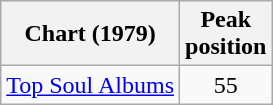<table class="wikitable">
<tr>
<th>Chart (1979)</th>
<th>Peak<br>position</th>
</tr>
<tr>
<td><a href='#'>Top Soul Albums</a></td>
<td align=center>55</td>
</tr>
</table>
